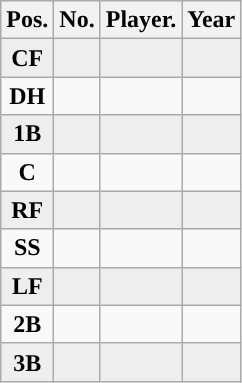<table class="wikitable non-sortable">
<tr>
<th style="text-align:center; ">Pos.</th>
<th style="text-align:center; ">No.</th>
<th style="text-align:center; ">Player.</th>
<th style="text-align:center; ">Year</th>
</tr>
<tr style="background:#eeeeee;text-align:center;">
<td><strong>CF</strong></td>
<td></td>
<td></td>
<td></td>
</tr>
<tr style="text-align:center;">
<td><strong>DH</strong></td>
<td></td>
<td></td>
<td></td>
</tr>
<tr style="background:#eeeeee;text-align:center;">
<td><strong>1B</strong></td>
<td></td>
<td></td>
<td></td>
</tr>
<tr style="text-align:center;">
<td><strong>C</strong></td>
<td></td>
<td></td>
<td></td>
</tr>
<tr style="background:#eeeeee;text-align:center;">
<td><strong>RF</strong></td>
<td></td>
<td></td>
<td></td>
</tr>
<tr style="text-align:center;">
<td><strong>SS</strong></td>
<td></td>
<td></td>
<td></td>
</tr>
<tr style="background:#eeeeee;text-align:center;">
<td><strong>LF</strong></td>
<td></td>
<td></td>
<td></td>
</tr>
<tr style="text-align:center;">
<td><strong>2B</strong></td>
<td></td>
<td></td>
<td></td>
</tr>
<tr style="background:#eeeeee;text-align:center;">
<td><strong>3B</strong></td>
<td></td>
<td></td>
<td></td>
</tr>
</table>
